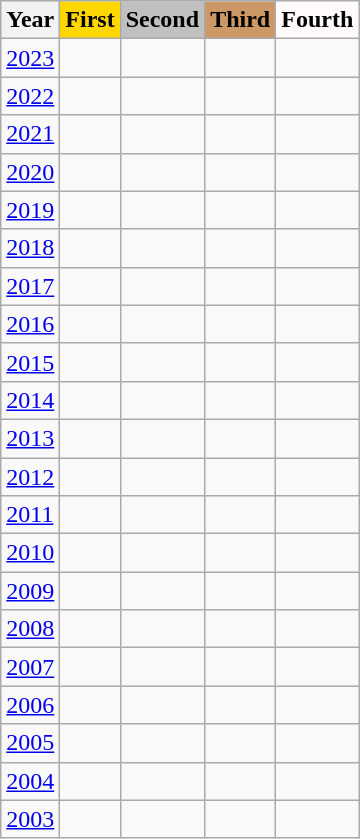<table class="wikitable">
<tr>
<th>Year</th>
<th style="background-color:gold;">First</th>
<th style="background-color:silver;">Second</th>
<th style="background-color:#c96;">Third</th>
<th style="background-color:snow;">Fourth</th>
</tr>
<tr>
<td><a href='#'>2023</a></td>
<td></td>
<td></td>
<td></td>
<td></td>
</tr>
<tr>
<td><a href='#'>2022</a></td>
<td></td>
<td></td>
<td></td>
<td></td>
</tr>
<tr>
<td><a href='#'>2021</a></td>
<td></td>
<td></td>
<td></td>
<td></td>
</tr>
<tr>
<td><a href='#'>2020</a></td>
<td></td>
<td></td>
<td></td>
<td></td>
</tr>
<tr>
<td><a href='#'>2019</a></td>
<td></td>
<td></td>
<td></td>
<td></td>
</tr>
<tr>
<td><a href='#'>2018</a></td>
<td></td>
<td></td>
<td></td>
<td></td>
</tr>
<tr>
<td><a href='#'>2017</a></td>
<td></td>
<td></td>
<td></td>
<td></td>
</tr>
<tr>
<td><a href='#'>2016</a></td>
<td></td>
<td></td>
<td></td>
<td></td>
</tr>
<tr>
<td><a href='#'>2015</a></td>
<td></td>
<td></td>
<td></td>
<td></td>
</tr>
<tr>
<td><a href='#'>2014</a></td>
<td></td>
<td></td>
<td></td>
<td></td>
</tr>
<tr>
<td><a href='#'>2013</a></td>
<td></td>
<td></td>
<td></td>
<td></td>
</tr>
<tr>
<td><a href='#'>2012</a></td>
<td></td>
<td></td>
<td></td>
<td></td>
</tr>
<tr>
<td><a href='#'>2011</a></td>
<td></td>
<td></td>
<td></td>
<td></td>
</tr>
<tr>
<td><a href='#'>2010</a></td>
<td></td>
<td></td>
<td></td>
<td></td>
</tr>
<tr>
<td><a href='#'>2009</a></td>
<td></td>
<td></td>
<td></td>
<td></td>
</tr>
<tr>
<td><a href='#'>2008</a></td>
<td></td>
<td></td>
<td></td>
<td></td>
</tr>
<tr>
<td><a href='#'>2007</a></td>
<td></td>
<td></td>
<td></td>
<td></td>
</tr>
<tr>
<td><a href='#'>2006</a></td>
<td></td>
<td></td>
<td></td>
<td></td>
</tr>
<tr>
<td><a href='#'>2005</a></td>
<td></td>
<td></td>
<td></td>
<td></td>
</tr>
<tr>
<td><a href='#'>2004</a></td>
<td></td>
<td></td>
<td></td>
<td></td>
</tr>
<tr>
<td><a href='#'>2003</a></td>
<td></td>
<td></td>
<td></td>
<td></td>
</tr>
</table>
